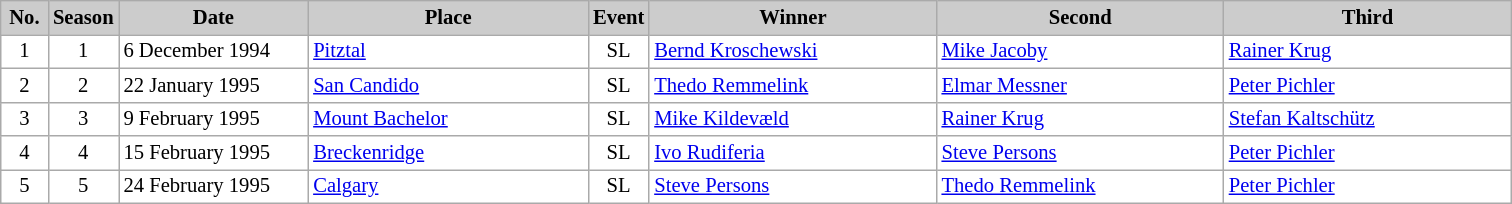<table class="wikitable plainrowheaders" style="background:#fff; font-size:86%; border:grey solid 1px; border-collapse:collapse;">
<tr style="background:#ccc; text-align:center;">
<th scope="col" style="background:#ccc; width:25px;">No.</th>
<th scope="col" style="background:#ccc; width:30px;">Season</th>
<th scope="col" style="background:#ccc; width:120px;">Date</th>
<th scope="col" style="background:#ccc; width:180px;">Place</th>
<th scope="col" style="background:#ccc; width:15px;">Event</th>
<th scope="col" style="background:#ccc; width:185px;">Winner</th>
<th scope="col" style="background:#ccc; width:185px;">Second</th>
<th scope="col" style="background:#ccc; width:185px;">Third</th>
</tr>
<tr>
<td align=center>1</td>
<td align=center>1</td>
<td>6 December 1994</td>
<td> <a href='#'>Pitztal</a></td>
<td align=center>SL</td>
<td> <a href='#'>Bernd Kroschewski</a></td>
<td> <a href='#'>Mike Jacoby</a></td>
<td> <a href='#'>Rainer Krug</a></td>
</tr>
<tr>
<td align=center>2</td>
<td align=center>2</td>
<td>22 January 1995</td>
<td> <a href='#'>San Candido</a></td>
<td align=center>SL</td>
<td> <a href='#'>Thedo Remmelink</a></td>
<td> <a href='#'>Elmar Messner</a></td>
<td> <a href='#'>Peter Pichler</a></td>
</tr>
<tr>
<td align=center>3</td>
<td align=center>3</td>
<td>9 February 1995</td>
<td> <a href='#'>Mount Bachelor</a></td>
<td align=center>SL</td>
<td> <a href='#'>Mike Kildevæld</a></td>
<td> <a href='#'>Rainer Krug</a></td>
<td> <a href='#'>Stefan Kaltschütz</a></td>
</tr>
<tr>
<td align=center>4</td>
<td align=center>4</td>
<td>15 February 1995</td>
<td> <a href='#'>Breckenridge</a></td>
<td align=center>SL</td>
<td> <a href='#'>Ivo Rudiferia</a></td>
<td> <a href='#'>Steve Persons</a></td>
<td> <a href='#'>Peter Pichler</a></td>
</tr>
<tr>
<td align=center>5</td>
<td align=center>5</td>
<td>24 February 1995</td>
<td> <a href='#'>Calgary</a></td>
<td align=center>SL</td>
<td> <a href='#'>Steve Persons</a></td>
<td> <a href='#'>Thedo Remmelink</a></td>
<td> <a href='#'>Peter Pichler</a></td>
</tr>
</table>
